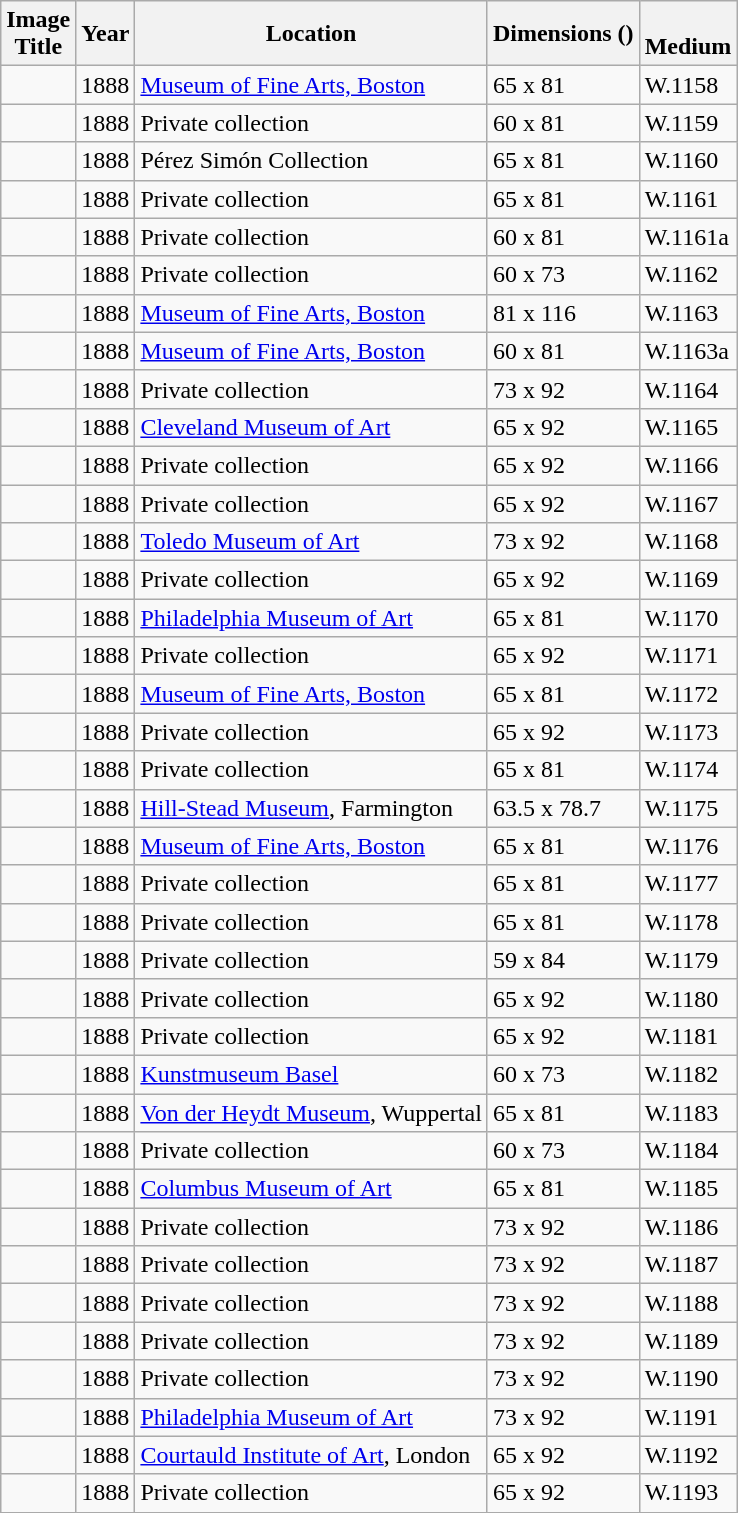<table class="sortable wikitable" style="margin-left:0.5em; text-align:left">
<tr>
<th>Image<br>Title</th>
<th>Year</th>
<th>Location</th>
<th>Dimensions ()</th>
<th><br>Medium</th>
</tr>
<tr>
<td></td>
<td>1888</td>
<td><a href='#'>Museum of Fine Arts, Boston</a></td>
<td>65 x 81</td>
<td>W.1158</td>
</tr>
<tr>
<td></td>
<td>1888</td>
<td>Private collection</td>
<td>60 x 81</td>
<td>W.1159</td>
</tr>
<tr>
<td></td>
<td>1888</td>
<td>Pérez Simón Collection</td>
<td>65 x 81</td>
<td>W.1160</td>
</tr>
<tr>
<td></td>
<td>1888</td>
<td>Private collection</td>
<td>65 x 81</td>
<td>W.1161</td>
</tr>
<tr>
<td></td>
<td>1888</td>
<td>Private collection</td>
<td>60 x 81</td>
<td>W.1161a</td>
</tr>
<tr>
<td></td>
<td>1888</td>
<td>Private collection</td>
<td>60 x 73</td>
<td>W.1162</td>
</tr>
<tr>
<td></td>
<td>1888</td>
<td><a href='#'>Museum of Fine Arts, Boston</a></td>
<td>81 x 116</td>
<td>W.1163</td>
</tr>
<tr>
<td></td>
<td>1888</td>
<td><a href='#'>Museum of Fine Arts, Boston</a></td>
<td>60 x 81</td>
<td>W.1163a</td>
</tr>
<tr>
<td></td>
<td>1888</td>
<td>Private collection</td>
<td>73 x 92</td>
<td>W.1164</td>
</tr>
<tr>
<td></td>
<td>1888</td>
<td><a href='#'>Cleveland Museum of Art</a></td>
<td>65 x 92</td>
<td>W.1165</td>
</tr>
<tr>
<td></td>
<td>1888</td>
<td>Private collection</td>
<td>65 x 92</td>
<td>W.1166</td>
</tr>
<tr>
<td></td>
<td>1888</td>
<td>Private collection</td>
<td>65 x 92</td>
<td>W.1167</td>
</tr>
<tr>
<td></td>
<td>1888</td>
<td><a href='#'>Toledo Museum of Art</a></td>
<td>73 x 92</td>
<td>W.1168</td>
</tr>
<tr>
<td></td>
<td>1888</td>
<td>Private collection</td>
<td>65 x 92</td>
<td>W.1169</td>
</tr>
<tr>
<td></td>
<td>1888</td>
<td><a href='#'>Philadelphia Museum of Art</a></td>
<td>65 x 81</td>
<td>W.1170</td>
</tr>
<tr>
<td></td>
<td>1888</td>
<td>Private collection</td>
<td>65 x 92</td>
<td>W.1171</td>
</tr>
<tr>
<td></td>
<td>1888</td>
<td><a href='#'>Museum of Fine Arts, Boston</a></td>
<td>65 x 81</td>
<td>W.1172</td>
</tr>
<tr>
<td></td>
<td>1888</td>
<td>Private collection</td>
<td>65 x 92</td>
<td>W.1173</td>
</tr>
<tr>
<td></td>
<td>1888</td>
<td>Private collection</td>
<td>65 x 81</td>
<td>W.1174</td>
</tr>
<tr>
<td></td>
<td>1888</td>
<td><a href='#'>Hill-Stead Museum</a>, Farmington</td>
<td>63.5 x 78.7</td>
<td>W.1175</td>
</tr>
<tr>
<td></td>
<td>1888</td>
<td><a href='#'>Museum of Fine Arts, Boston</a></td>
<td>65 x 81</td>
<td>W.1176</td>
</tr>
<tr>
<td></td>
<td>1888</td>
<td>Private collection</td>
<td>65 x 81</td>
<td>W.1177</td>
</tr>
<tr>
<td></td>
<td>1888</td>
<td>Private collection</td>
<td>65 x 81</td>
<td>W.1178</td>
</tr>
<tr>
<td></td>
<td>1888</td>
<td>Private collection</td>
<td>59 x 84</td>
<td>W.1179</td>
</tr>
<tr>
<td></td>
<td>1888</td>
<td>Private collection</td>
<td>65 x 92</td>
<td>W.1180</td>
</tr>
<tr>
<td></td>
<td>1888</td>
<td>Private collection</td>
<td>65 x 92</td>
<td>W.1181</td>
</tr>
<tr>
<td></td>
<td>1888</td>
<td><a href='#'>Kunstmuseum Basel</a></td>
<td>60 x 73</td>
<td>W.1182</td>
</tr>
<tr>
<td></td>
<td>1888</td>
<td><a href='#'>Von der Heydt Museum</a>, Wuppertal</td>
<td>65 x 81</td>
<td>W.1183</td>
</tr>
<tr>
<td></td>
<td>1888</td>
<td>Private collection</td>
<td>60 x 73</td>
<td>W.1184</td>
</tr>
<tr>
<td></td>
<td>1888</td>
<td><a href='#'>Columbus Museum of Art</a></td>
<td>65 x 81</td>
<td>W.1185</td>
</tr>
<tr>
<td></td>
<td>1888</td>
<td>Private collection</td>
<td>73 x 92</td>
<td>W.1186</td>
</tr>
<tr>
<td></td>
<td>1888</td>
<td>Private collection</td>
<td>73 x 92</td>
<td>W.1187</td>
</tr>
<tr>
<td></td>
<td>1888</td>
<td>Private collection</td>
<td>73 x 92</td>
<td>W.1188</td>
</tr>
<tr>
<td></td>
<td>1888</td>
<td>Private collection</td>
<td>73 x 92</td>
<td>W.1189</td>
</tr>
<tr>
<td></td>
<td>1888</td>
<td>Private collection</td>
<td>73 x 92</td>
<td>W.1190</td>
</tr>
<tr>
<td></td>
<td>1888</td>
<td><a href='#'>Philadelphia Museum of Art</a></td>
<td>73 x 92</td>
<td>W.1191</td>
</tr>
<tr>
<td></td>
<td>1888</td>
<td><a href='#'>Courtauld Institute of Art</a>, London</td>
<td>65 x 92</td>
<td>W.1192</td>
</tr>
<tr>
<td></td>
<td>1888</td>
<td>Private collection</td>
<td>65 x 92</td>
<td>W.1193</td>
</tr>
<tr>
</tr>
</table>
